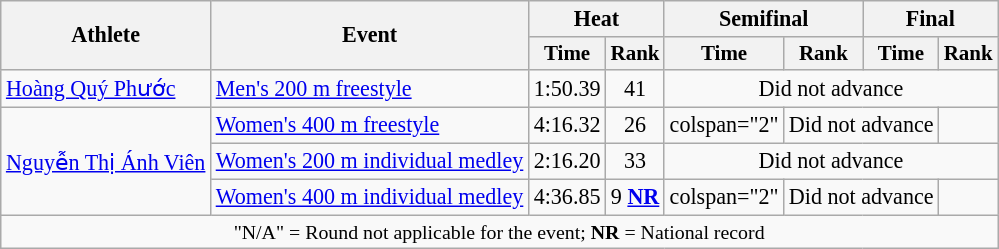<table class="wikitable" style="font-size:92%">
<tr>
<th rowspan="2">Athlete</th>
<th rowspan="2">Event</th>
<th colspan="2">Heat</th>
<th colspan="2">Semifinal</th>
<th colspan="2">Final</th>
</tr>
<tr style="font-size:95%">
<th>Time</th>
<th>Rank</th>
<th>Time</th>
<th>Rank</th>
<th>Time</th>
<th>Rank</th>
</tr>
<tr align="center">
<td align="left"><a href='#'>Hoàng Quý Phước</a></td>
<td align="left"><a href='#'>Men's 200 m freestyle</a></td>
<td>1:50.39</td>
<td>41</td>
<td colspan="4">Did not advance</td>
</tr>
<tr align="center">
<td align="left" rowspan=3><a href='#'>Nguyễn Thị Ánh Viên</a></td>
<td align="left"><a href='#'>Women's 400 m freestyle</a></td>
<td>4:16.32</td>
<td>26</td>
<td>colspan="2" </td>
<td colspan="2">Did not advance</td>
</tr>
<tr align="center">
<td align="left"><a href='#'>Women's 200 m individual medley</a></td>
<td>2:16.20</td>
<td>33</td>
<td colspan="4">Did not advance</td>
</tr>
<tr align="center">
<td align="left"><a href='#'>Women's 400 m individual medley</a></td>
<td>4:36.85</td>
<td>9 <strong><a href='#'>NR</a></strong></td>
<td>colspan="2" </td>
<td colspan="2">Did not advance</td>
</tr>
<tr>
<td colspan="8" style="font-size:90%; text-align:center;">"N/A" = Round not applicable for the event; <strong>NR</strong> = National record</td>
</tr>
</table>
